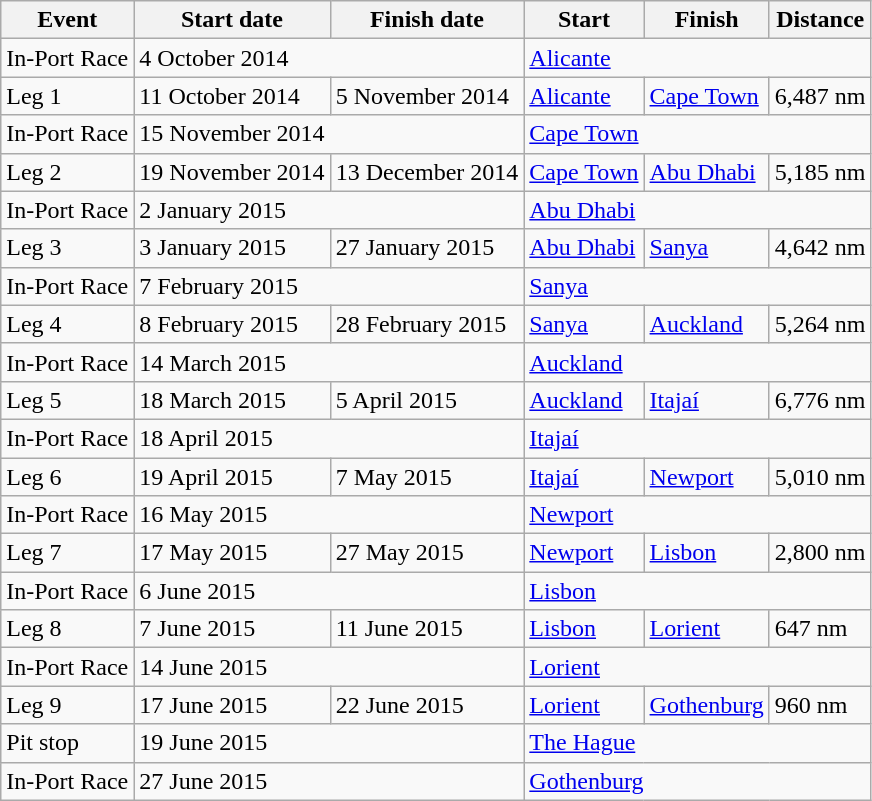<table class=wikitable>
<tr>
<th>Event</th>
<th>Start date</th>
<th>Finish date</th>
<th>Start</th>
<th>Finish</th>
<th>Distance</th>
</tr>
<tr>
<td>In-Port Race</td>
<td colspan=2>4 October 2014</td>
<td colspan=3> <a href='#'>Alicante</a></td>
</tr>
<tr>
<td>Leg 1</td>
<td>11 October 2014</td>
<td>5 November 2014</td>
<td> <a href='#'>Alicante</a></td>
<td> <a href='#'>Cape Town</a></td>
<td>6,487 nm</td>
</tr>
<tr>
<td>In-Port Race</td>
<td colspan=2>15 November 2014</td>
<td colspan=3> <a href='#'>Cape Town</a></td>
</tr>
<tr>
<td>Leg 2</td>
<td>19 November 2014</td>
<td>13 December 2014</td>
<td> <a href='#'>Cape Town</a></td>
<td> <a href='#'>Abu Dhabi</a></td>
<td>5,185 nm</td>
</tr>
<tr>
<td>In-Port Race</td>
<td colspan=2>2 January 2015</td>
<td colspan=3> <a href='#'>Abu Dhabi</a></td>
</tr>
<tr>
<td>Leg 3</td>
<td>3 January 2015</td>
<td>27 January 2015</td>
<td> <a href='#'>Abu Dhabi</a></td>
<td> <a href='#'>Sanya</a></td>
<td>4,642 nm</td>
</tr>
<tr>
<td>In-Port Race</td>
<td colspan=2>7 February 2015</td>
<td colspan=3> <a href='#'>Sanya</a></td>
</tr>
<tr>
<td>Leg 4</td>
<td>8 February 2015</td>
<td>28 February 2015</td>
<td> <a href='#'>Sanya</a></td>
<td> <a href='#'>Auckland</a></td>
<td>5,264 nm</td>
</tr>
<tr>
<td>In-Port Race</td>
<td colspan=2>14 March 2015</td>
<td colspan=3> <a href='#'>Auckland</a></td>
</tr>
<tr>
<td>Leg 5</td>
<td>18 March 2015</td>
<td>5 April 2015</td>
<td> <a href='#'>Auckland</a></td>
<td> <a href='#'>Itajaí</a></td>
<td>6,776 nm</td>
</tr>
<tr>
<td>In-Port Race</td>
<td colspan=2>18 April 2015</td>
<td colspan=3> <a href='#'>Itajaí</a></td>
</tr>
<tr>
<td>Leg 6</td>
<td>19 April 2015</td>
<td>7 May 2015</td>
<td> <a href='#'>Itajaí</a></td>
<td> <a href='#'>Newport</a></td>
<td>5,010 nm</td>
</tr>
<tr>
<td>In-Port Race</td>
<td colspan=2>16 May 2015</td>
<td colspan=3> <a href='#'>Newport</a></td>
</tr>
<tr>
<td>Leg 7</td>
<td>17 May 2015</td>
<td>27 May 2015</td>
<td> <a href='#'>Newport</a></td>
<td> <a href='#'>Lisbon</a></td>
<td>2,800 nm</td>
</tr>
<tr>
<td>In-Port Race</td>
<td colspan=2>6 June 2015</td>
<td colspan=3> <a href='#'>Lisbon</a></td>
</tr>
<tr>
<td>Leg 8</td>
<td>7 June 2015</td>
<td>11 June 2015</td>
<td> <a href='#'>Lisbon</a></td>
<td> <a href='#'>Lorient</a></td>
<td>647 nm</td>
</tr>
<tr>
<td>In-Port Race</td>
<td colspan=2>14 June 2015</td>
<td colspan=3> <a href='#'>Lorient</a></td>
</tr>
<tr>
<td>Leg 9</td>
<td>17 June 2015</td>
<td>22 June 2015</td>
<td> <a href='#'>Lorient</a></td>
<td> <a href='#'>Gothenburg</a></td>
<td>960 nm</td>
</tr>
<tr>
<td>Pit stop</td>
<td colspan=2>19 June 2015</td>
<td colspan=3> <a href='#'>The Hague</a></td>
</tr>
<tr>
<td>In-Port Race</td>
<td colspan=2>27 June 2015</td>
<td colspan=3> <a href='#'>Gothenburg</a></td>
</tr>
</table>
